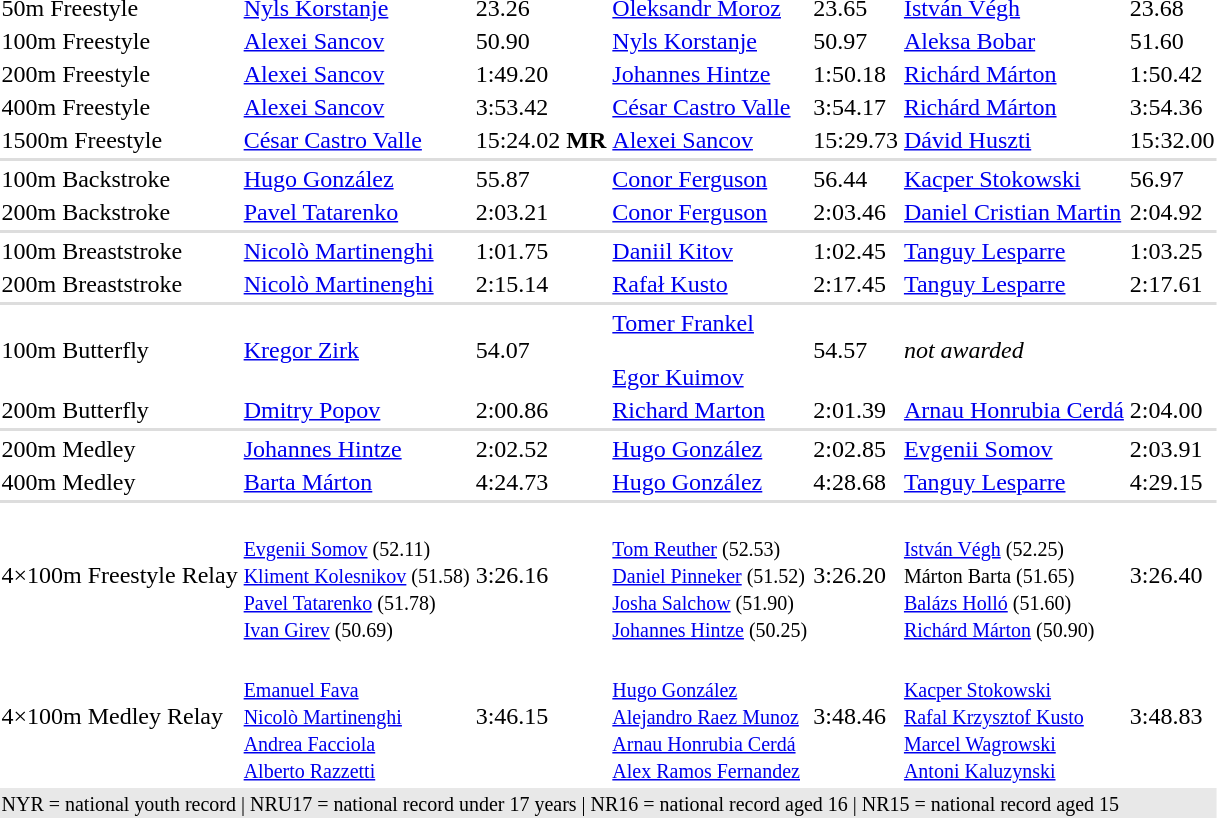<table>
<tr>
<td>50m Freestyle </td>
<td><a href='#'>Nyls Korstanje</a><br> </td>
<td>23.26</td>
<td><a href='#'>Oleksandr Moroz</a><br> </td>
<td>23.65</td>
<td><a href='#'>István Végh</a><br> </td>
<td>23.68</td>
</tr>
<tr>
<td>100m Freestyle</td>
<td><a href='#'>Alexei Sancov</a><br> </td>
<td>50.90</td>
<td><a href='#'>Nyls Korstanje</a><br> </td>
<td>50.97</td>
<td><a href='#'>Aleksa Bobar</a><br> </td>
<td>51.60</td>
</tr>
<tr>
<td>200m Freestyle </td>
<td><a href='#'>Alexei Sancov</a><br> </td>
<td>1:49.20</td>
<td><a href='#'>Johannes Hintze</a><br> </td>
<td>1:50.18</td>
<td><a href='#'>Richárd Márton</a><br> </td>
<td>1:50.42</td>
</tr>
<tr>
<td>400m Freestyle </td>
<td><a href='#'>Alexei Sancov</a><br> </td>
<td>3:53.42</td>
<td><a href='#'>César Castro Valle</a><br> </td>
<td>3:54.17</td>
<td><a href='#'>Richárd Márton</a><br> </td>
<td>3:54.36</td>
</tr>
<tr>
<td>1500m Freestyle </td>
<td><a href='#'>César Castro Valle</a> <br> </td>
<td>15:24.02 <strong>MR</strong></td>
<td><a href='#'>Alexei Sancov</a> <br> </td>
<td>15:29.73</td>
<td><a href='#'>Dávid Huszti</a> <br> </td>
<td>15:32.00</td>
</tr>
<tr bgcolor=#DDDDDD>
<td colspan=7></td>
</tr>
<tr>
<td>100m Backstroke</td>
<td><a href='#'>Hugo González</a><br> </td>
<td>55.87</td>
<td><a href='#'>Conor Ferguson</a><br> </td>
<td>56.44</td>
<td><a href='#'>Kacper Stokowski</a><br> </td>
<td>56.97</td>
</tr>
<tr>
<td>200m Backstroke</td>
<td><a href='#'>Pavel Tatarenko</a> <br> </td>
<td>2:03.21</td>
<td><a href='#'>Conor Ferguson</a> <br> </td>
<td>2:03.46</td>
<td><a href='#'>Daniel Cristian Martin</a> <br> </td>
<td>2:04.92</td>
</tr>
<tr bgcolor=#DDDDDD>
<td colspan=7></td>
</tr>
<tr>
<td>100m Breaststroke</td>
<td><a href='#'>Nicolò Martinenghi</a><br> </td>
<td>1:01.75</td>
<td><a href='#'>Daniil Kitov</a><br> </td>
<td>1:02.45</td>
<td><a href='#'>Tanguy Lesparre</a><br> </td>
<td>1:03.25</td>
</tr>
<tr>
<td>200m Breaststroke </td>
<td><a href='#'>Nicolò Martinenghi</a><br> </td>
<td>2:15.14</td>
<td><a href='#'>Rafał Kusto</a><br> </td>
<td>2:17.45</td>
<td><a href='#'>Tanguy Lesparre</a><br> </td>
<td>2:17.61</td>
</tr>
<tr bgcolor=#DDDDDD>
<td colspan=7></td>
</tr>
<tr>
<td>100m Butterfly</td>
<td><a href='#'>Kregor Zirk</a><br> </td>
<td>54.07</td>
<td><a href='#'>Tomer Frankel</a><br> <br><a href='#'>Egor Kuimov</a><br></td>
<td>54.57</td>
<td><em>not awarded</em></td>
<td></td>
</tr>
<tr>
<td>200m Butterfly</td>
<td><a href='#'>Dmitry Popov</a> <br> </td>
<td>2:00.86</td>
<td><a href='#'>Richard Marton</a> <br> </td>
<td>2:01.39</td>
<td><a href='#'>Arnau Honrubia Cerdá</a> <br> </td>
<td>2:04.00</td>
</tr>
<tr bgcolor=#DDDDDD>
<td colspan=7></td>
</tr>
<tr>
<td>200m Medley </td>
<td><a href='#'>Johannes Hintze</a><br> </td>
<td>2:02.52</td>
<td><a href='#'>Hugo González</a><br> </td>
<td>2:02.85</td>
<td><a href='#'>Evgenii Somov</a><br> </td>
<td>2:03.91</td>
</tr>
<tr>
<td>400m Medley </td>
<td><a href='#'>Barta Márton</a> <br> </td>
<td>4:24.73</td>
<td><a href='#'>Hugo González</a> <br> </td>
<td>4:28.68</td>
<td><a href='#'>Tanguy Lesparre</a> <br> </td>
<td>4:29.15</td>
</tr>
<tr bgcolor=#DDDDDD>
<td colspan=7></td>
</tr>
<tr>
<td>4×100m Freestyle Relay</td>
<td> <br><small> <a href='#'>Evgenii Somov</a> (52.11)<br><a href='#'>Kliment Kolesnikov</a> (51.58) <br> <a href='#'>Pavel Tatarenko</a> (51.78)<br><a href='#'>Ivan Girev</a> (50.69)</small></td>
<td>3:26.16</td>
<td> <br><small> <a href='#'>Tom Reuther</a> (52.53)<br><a href='#'>Daniel Pinneker</a> (51.52) <br> <a href='#'>Josha Salchow</a> (51.90) <br><a href='#'>Johannes Hintze</a> (50.25)</small></td>
<td>3:26.20</td>
<td> <br><small> <a href='#'>István Végh</a> (52.25)<br>Márton Barta (51.65) <br> <a href='#'>Balázs Holló</a> (51.60) <br><a href='#'>Richárd Márton</a> (50.90)</small></td>
<td>3:26.40</td>
</tr>
<tr>
<td>4×100m Medley Relay</td>
<td> <br><small> <a href='#'>Emanuel Fava</a><br><a href='#'>Nicolò Martinenghi</a><br><a href='#'>Andrea Facciola</a><br><a href='#'>Alberto Razzetti</a></small></td>
<td>3:46.15</td>
<td> <br><small> <a href='#'>Hugo González</a><br><a href='#'>Alejandro Raez Munoz</a><br><a href='#'>Arnau Honrubia Cerdá</a><br><a href='#'>Alex Ramos Fernandez</a></small></td>
<td>3:48.46</td>
<td> <br><small> <a href='#'>Kacper Stokowski</a><br><a href='#'>Rafal Krzysztof Kusto</a><br><a href='#'>Marcel Wagrowski</a><br><a href='#'>Antoni Kaluzynski</a></small></td>
<td>3:48.83</td>
</tr>
<tr bgcolor= e8e8e8>
<td colspan=7><small> NYR = national youth record  |  NRU17 = national record under 17 years  |  NR16 = national record aged 16  |  NR15 = national record aged 15</small></td>
</tr>
</table>
